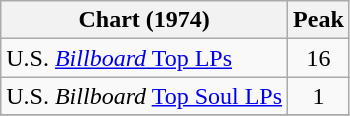<table class="wikitable">
<tr>
<th>Chart (1974)</th>
<th>Peak<br></th>
</tr>
<tr>
<td>U.S. <a href='#'><em>Billboard</em> Top LPs</a></td>
<td align="center">16</td>
</tr>
<tr>
<td>U.S. <em>Billboard</em> <a href='#'>Top Soul LPs</a></td>
<td align="center">1</td>
</tr>
<tr>
</tr>
</table>
